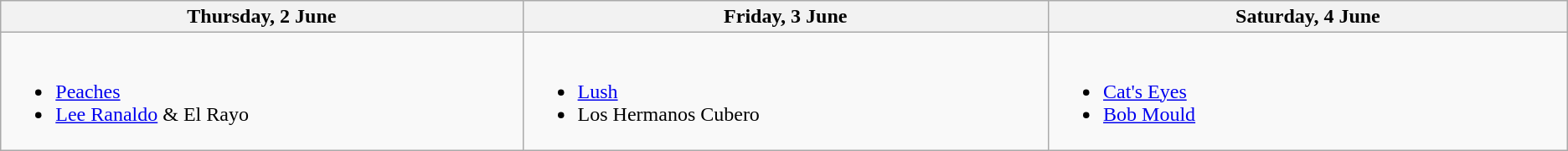<table class="wikitable">
<tr>
<th width="500">Thursday, 2 June</th>
<th width="500">Friday, 3 June</th>
<th width="500">Saturday, 4 June</th>
</tr>
<tr valign="top">
<td><br><ul><li><a href='#'>Peaches</a></li><li><a href='#'>Lee Ranaldo</a> & El Rayo</li></ul></td>
<td><br><ul><li><a href='#'>Lush</a></li><li>Los Hermanos Cubero</li></ul></td>
<td><br><ul><li><a href='#'>Cat's Eyes</a></li><li><a href='#'>Bob Mould</a></li></ul></td>
</tr>
</table>
